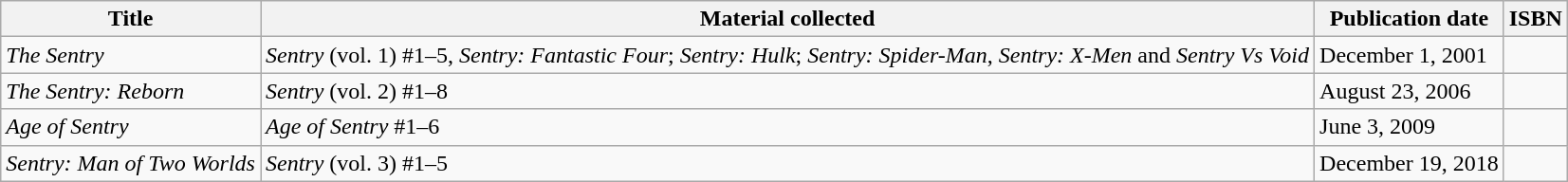<table class="wikitable">
<tr>
<th>Title</th>
<th>Material collected</th>
<th>Publication date</th>
<th>ISBN</th>
</tr>
<tr>
<td><em>The Sentry</em></td>
<td><em>Sentry</em> (vol. 1) #1–5, <em>Sentry: Fantastic Four</em>; <em>Sentry: Hulk</em>; <em>Sentry: Spider-Man</em>, <em>Sentry: X-Men</em> and <em>Sentry Vs Void</em></td>
<td>December 1, 2001</td>
<td></td>
</tr>
<tr>
<td><em>The Sentry: Reborn</em></td>
<td><em>Sentry</em> (vol. 2) #1–8</td>
<td>August 23, 2006</td>
<td></td>
</tr>
<tr>
<td><em>Age of Sentry</em></td>
<td><em>Age of Sentry</em> #1–6</td>
<td>June 3, 2009</td>
<td></td>
</tr>
<tr>
<td><em>Sentry: Man of Two Worlds</em></td>
<td><em>Sentry</em> (vol. 3) #1–5</td>
<td>December 19, 2018</td>
<td></td>
</tr>
</table>
